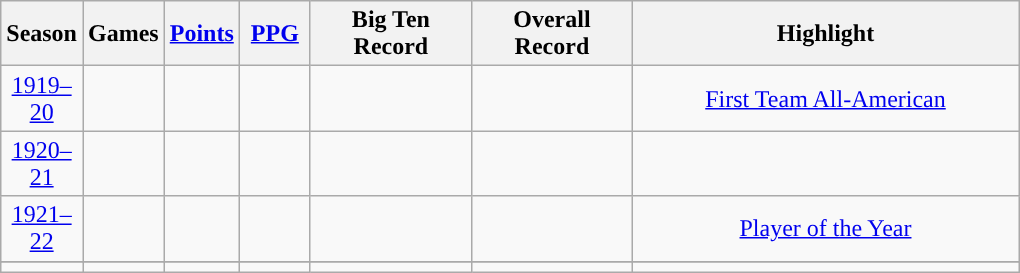<table class="wikitable sortable" style="text-align:center">
<tr>
<th width=40px>Season</th>
<th width=40px>Games</th>
<th width=40px><a href='#'>Points</a></th>
<th width=40px><a href='#'>PPG</a></th>
<th width=100px>Big Ten <br>Record</th>
<th width=100px>Overall <br>Record</th>
<th width=250px>Highlight</th>
</tr>
<tr>
<td><a href='#'>1919–20</a></td>
<td></td>
<td></td>
<td></td>
<td></td>
<td></td>
<td><a href='#'>First Team All-American</a></td>
</tr>
<tr>
<td><a href='#'>1920–21</a></td>
<td></td>
<td></td>
<td></td>
<td></td>
<td></td>
<td></td>
</tr>
<tr>
<td><a href='#'>1921–22</a></td>
<td></td>
<td></td>
<td></td>
<td></td>
<td></td>
<td><a href='#'>Player of the Year</a></td>
</tr>
<tr>
</tr>
<tr class="sortbottom">
<td></td>
<td></td>
<td></td>
<td></td>
<td></td>
<td></td>
<td></td>
</tr>
</table>
